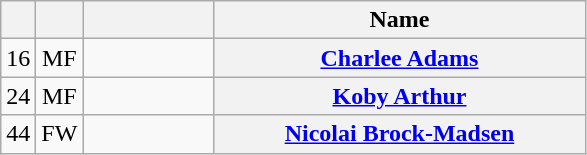<table class="wikitable plainrowheaders" style=text-align:center>
<tr>
<th scope="col"></th>
<th scope="col"></th>
<th scope="col" style="width:5em;"></th>
<th scope="col" style="width:15em;">Name</th>
</tr>
<tr>
<td>16</td>
<td>MF</td>
<td style=text-align:left></td>
<th scope=row><a href='#'>Charlee Adams</a></th>
</tr>
<tr>
<td>24</td>
<td>MF</td>
<td style=text-align:left></td>
<th scope=row><a href='#'>Koby Arthur</a></th>
</tr>
<tr>
<td>44</td>
<td>FW</td>
<td style=text-align:left></td>
<th scope=row><a href='#'>Nicolai Brock-Madsen</a></th>
</tr>
</table>
